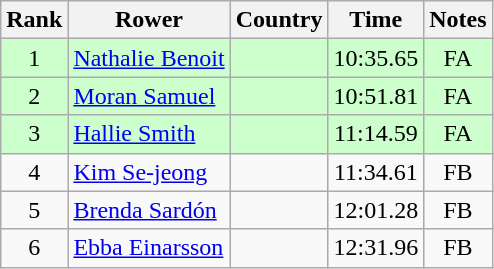<table class="wikitable" style="text-align:center">
<tr>
<th>Rank</th>
<th>Rower</th>
<th>Country</th>
<th>Time</th>
<th>Notes</th>
</tr>
<tr bgcolor=ccffcc>
<td>1</td>
<td align="left"><a href='#'>Nathalie Benoit</a></td>
<td align="left"></td>
<td>10:35.65</td>
<td>FA</td>
</tr>
<tr bgcolor=ccffcc>
<td>2</td>
<td align="left"><a href='#'>Moran Samuel</a></td>
<td align="left"></td>
<td>10:51.81</td>
<td>FA</td>
</tr>
<tr bgcolor=ccffcc>
<td>3</td>
<td align="left"><a href='#'>Hallie Smith</a></td>
<td align="left"></td>
<td>11:14.59</td>
<td>FA</td>
</tr>
<tr>
<td>4</td>
<td align="left"><a href='#'>Kim Se-jeong</a></td>
<td align="left"></td>
<td>11:34.61</td>
<td>FB</td>
</tr>
<tr>
<td>5</td>
<td align="left"><a href='#'>Brenda Sardón</a></td>
<td align="left"></td>
<td>12:01.28</td>
<td>FB</td>
</tr>
<tr>
<td>6</td>
<td align="left"><a href='#'>Ebba Einarsson</a></td>
<td align="left"></td>
<td>12:31.96</td>
<td>FB</td>
</tr>
</table>
